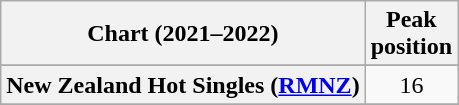<table class="wikitable sortable plainrowheaders" style="text-align:center">
<tr>
<th scope="col">Chart (2021–2022)</th>
<th scope="col">Peak<br>position</th>
</tr>
<tr>
</tr>
<tr>
</tr>
<tr>
</tr>
<tr>
<th scope="row">New Zealand Hot Singles (<a href='#'>RMNZ</a>)</th>
<td>16</td>
</tr>
<tr>
</tr>
<tr>
</tr>
</table>
